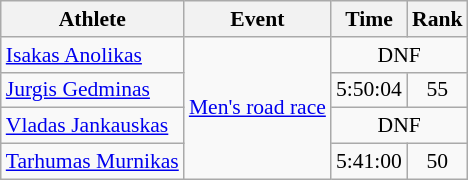<table class=wikitable style="font-size:90%">
<tr>
<th>Athlete</th>
<th>Event</th>
<th>Time</th>
<th>Rank</th>
</tr>
<tr align=center>
<td align=left><a href='#'>Isakas Anolikas</a></td>
<td align=left rowspan=4><a href='#'>Men's road race</a></td>
<td colspan=2>DNF</td>
</tr>
<tr align=center>
<td align=left><a href='#'>Jurgis Gedminas</a></td>
<td>5:50:04</td>
<td>55</td>
</tr>
<tr align=center>
<td align=left><a href='#'>Vladas Jankauskas</a></td>
<td colspan=2>DNF</td>
</tr>
<tr align=center>
<td align=left><a href='#'>Tarhumas Murnikas</a></td>
<td>5:41:00</td>
<td>50</td>
</tr>
</table>
